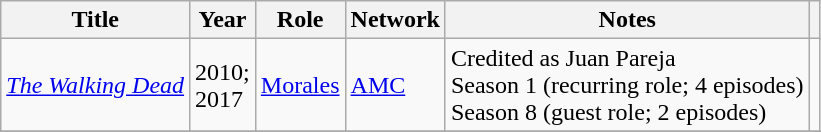<table class="wikitable plainrowheaders sortable">
<tr>
<th scope="col">Title</th>
<th scope="col">Year</th>
<th scope="col">Role</th>
<th scope="col">Network</th>
<th scope="col" class="unsortable">Notes</th>
<th scope="col" class="unsortable"></th>
</tr>
<tr>
<td><em><a href='#'>The Walking Dead</a></em></td>
<td>2010; <br> 2017</td>
<td><a href='#'>Morales</a></td>
<td><a href='#'>AMC</a></td>
<td>Credited as Juan Pareja <br> Season 1 (recurring role; 4 episodes) <br> Season 8 (guest role; 2 episodes)</td>
<td></td>
</tr>
<tr>
</tr>
</table>
